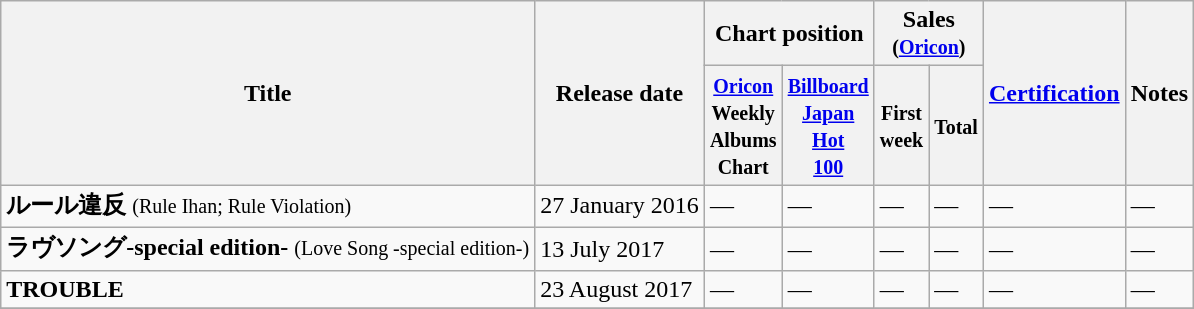<table class="wikitable">
<tr>
<th rowspan="2">Title</th>
<th rowspan="2">Release date</th>
<th colspan="2">Chart position</th>
<th colspan="2">Sales<br><small>(<a href='#'>Oricon</a>)</small></th>
<th rowspan="2"><a href='#'>Certification</a></th>
<th rowspan="2">Notes</th>
</tr>
<tr>
<th><small><a href='#'>Oricon</a><br>Weekly<br>Albums<br>Chart</small></th>
<th><small><a href='#'>Billboard<br>Japan</a><br><a href='#'>Hot<br>100</a></small></th>
<th><small>First<br>week</small></th>
<th><small>Total</small></th>
</tr>
<tr>
<td><strong>ルール違反</strong> <small>(Rule Ihan; Rule Violation)</small></td>
<td>27 January 2016</td>
<td>—</td>
<td>—</td>
<td>—</td>
<td>—</td>
<td>—</td>
<td>—</td>
</tr>
<tr>
<td><strong>ラヴソング-special edition-</strong> <small>(Love Song -special edition-)</small></td>
<td>13 July 2017</td>
<td>—</td>
<td>—</td>
<td>—</td>
<td>—</td>
<td>—</td>
<td>—</td>
</tr>
<tr>
<td><strong>TROUBLE</strong></td>
<td>23 August 2017</td>
<td>—</td>
<td>—</td>
<td>—</td>
<td>—</td>
<td>—</td>
<td>—</td>
</tr>
<tr>
</tr>
</table>
